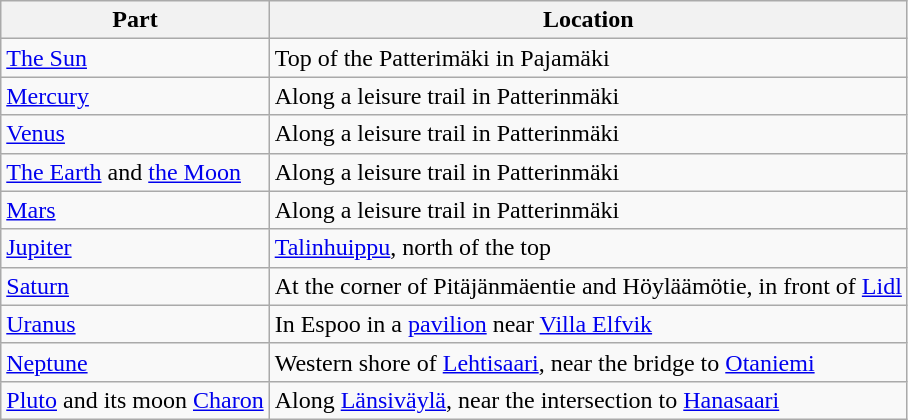<table class="wikitable sortable">
<tr>
<th>Part</th>
<th>Location</th>
</tr>
<tr>
<td><a href='#'>The Sun</a></td>
<td>Top of the Patterimäki in Pajamäki</td>
</tr>
<tr>
<td><a href='#'>Mercury</a></td>
<td>Along a leisure trail in Patterinmäki</td>
</tr>
<tr>
<td><a href='#'>Venus</a></td>
<td>Along a leisure trail in Patterinmäki</td>
</tr>
<tr>
<td><a href='#'>The Earth</a> and <a href='#'>the Moon</a></td>
<td>Along a leisure trail in Patterinmäki</td>
</tr>
<tr>
<td><a href='#'>Mars</a></td>
<td>Along a leisure trail in Patterinmäki</td>
</tr>
<tr>
<td><a href='#'>Jupiter</a></td>
<td><a href='#'>Talinhuippu</a>, north of the top</td>
</tr>
<tr>
<td><a href='#'>Saturn</a></td>
<td>At the corner of Pitäjänmäentie and Höyläämötie, in front of <a href='#'>Lidl</a></td>
</tr>
<tr>
<td><a href='#'>Uranus</a></td>
<td>In Espoo in a <a href='#'>pavilion</a> near <a href='#'>Villa Elfvik</a></td>
</tr>
<tr>
<td><a href='#'>Neptune</a></td>
<td>Western shore of <a href='#'>Lehtisaari</a>, near the bridge to <a href='#'>Otaniemi</a></td>
</tr>
<tr>
<td><a href='#'>Pluto</a> and its moon <a href='#'>Charon</a></td>
<td>Along <a href='#'>Länsiväylä</a>, near the intersection to <a href='#'>Hanasaari</a></td>
</tr>
</table>
